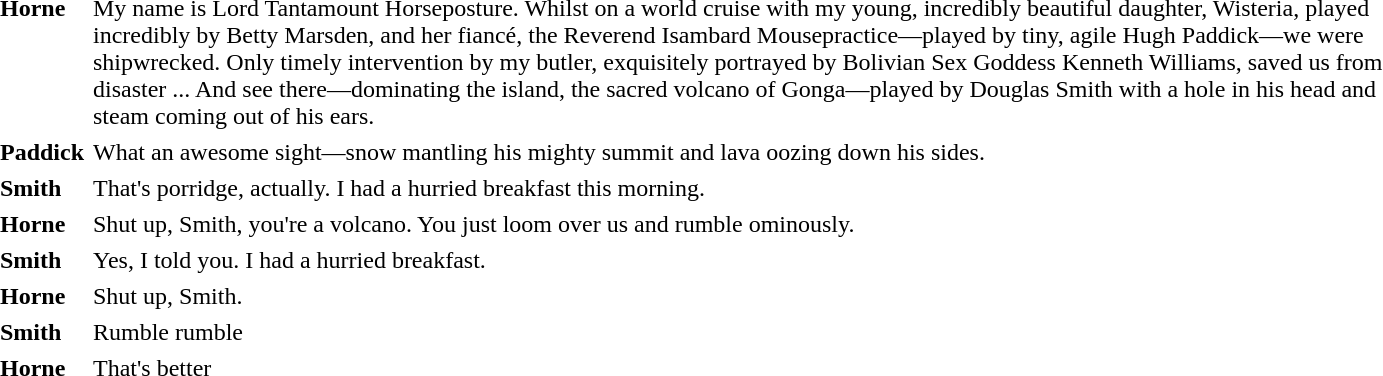<table cellpadding="2" width="75%" style="margin: 1em auto 1em auto;">
<tr valign="top">
<td><strong>Horne</strong></td>
<td>My name is Lord Tantamount Horseposture. Whilst on a world cruise with my young, incredibly beautiful daughter, Wisteria, played incredibly by Betty Marsden, and her fiancé, the Reverend Isambard Mousepractice—played by tiny, agile Hugh Paddick—we were shipwrecked. Only timely intervention by my butler, exquisitely portrayed by Bolivian Sex Goddess Kenneth Williams, saved us from disaster ... And see there—dominating the island, the sacred volcano of Gonga—played by Douglas Smith with a hole in his head and steam coming out of his ears.</td>
</tr>
<tr valign="top">
<td><strong>Paddick</strong></td>
<td>What an awesome sight—snow mantling his mighty summit and lava oozing down his sides.</td>
</tr>
<tr valign="top">
<td><strong>Smith</strong></td>
<td>That's porridge, actually. I had a hurried breakfast this morning.</td>
</tr>
<tr valign="top">
<td><strong>Horne</strong></td>
<td>Shut up, Smith, you're a volcano. You just loom over us and rumble ominously.</td>
</tr>
<tr valign="top">
<td><strong>Smith</strong></td>
<td>Yes, I told you. I had a hurried breakfast.</td>
</tr>
<tr valign="top">
<td><strong>Horne</strong></td>
<td>Shut up, Smith.</td>
</tr>
<tr valign="top">
<td><strong>Smith</strong></td>
<td>Rumble rumble</td>
</tr>
<tr valign="top">
<td><strong>Horne</strong></td>
<td>That's better</td>
</tr>
</table>
